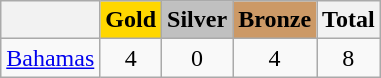<table class="wikitable">
<tr>
<th></th>
<th style="background-color:gold">Gold</th>
<th style="background-color:silver">Silver</th>
<th style="background-color:#CC9966">Bronze</th>
<th>Total</th>
</tr>
<tr align="center">
<td> <a href='#'>Bahamas</a></td>
<td>4</td>
<td>0</td>
<td>4</td>
<td>8</td>
</tr>
</table>
